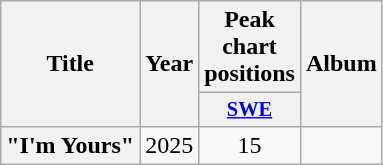<table class="wikitable plainrowheaders" style="text-align:center;">
<tr>
<th scope="col" rowspan="2">Title</th>
<th scope="col" rowspan="2">Year</th>
<th scope="col" colspan="1">Peak chart positions</th>
<th scope="col" rowspan="2">Album</th>
</tr>
<tr>
<th scope="col" style="width:3em;font-size:85%;"><a href='#'>SWE</a><br></th>
</tr>
<tr>
<th scope="row">"I'm Yours"</th>
<td>2025</td>
<td>15</td>
<td></td>
</tr>
</table>
